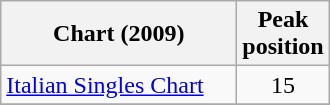<table class="wikitable">
<tr>
<th width="150">Chart (2009)</th>
<th>Peak<br>position</th>
</tr>
<tr>
<td align="left"><a href='#'>Italian Singles Chart</a></td>
<td align="center">15</td>
</tr>
<tr>
</tr>
</table>
